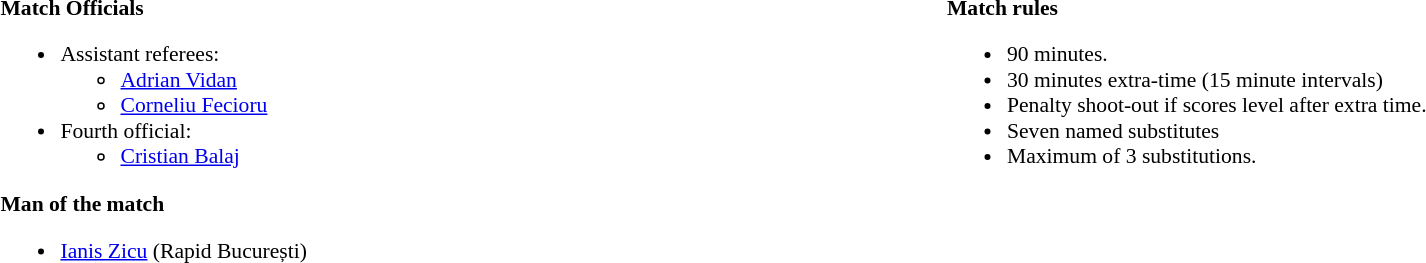<table width=100% style="font-size: 90%">
<tr>
<td width=50% valign=top><br><strong>Match Officials</strong><ul><li>Assistant referees:<ul><li> <a href='#'>Adrian Vidan</a></li><li> <a href='#'>Corneliu Fecioru</a></li></ul></li><li>Fourth official:<ul><li> <a href='#'>Cristian Balaj</a></li></ul></li></ul><strong>Man of the match</strong><ul><li> <a href='#'>Ianis Zicu</a> (Rapid București)</li></ul></td>
<td width=50% valign=top><br><strong>Match rules</strong><ul><li>90 minutes.</li><li>30 minutes extra-time (15 minute intervals)</li><li>Penalty shoot-out if scores level after extra time.</li><li>Seven named substitutes</li><li>Maximum of 3 substitutions.</li></ul></td>
</tr>
</table>
